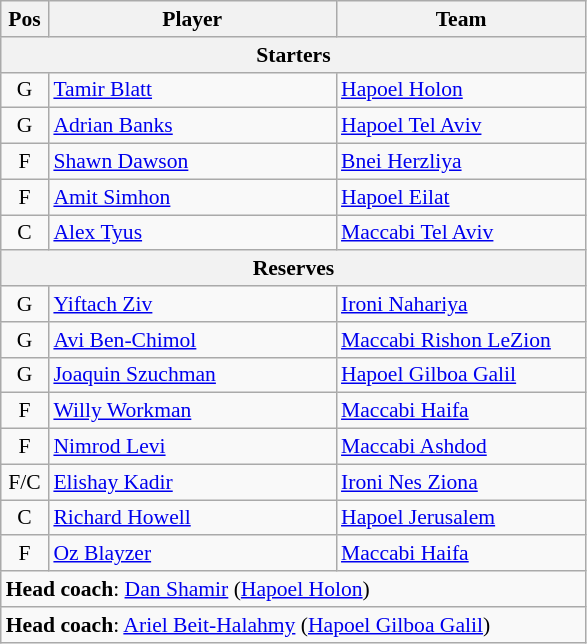<table class="wikitable" style="text-align:center; font-size:90%;">
<tr>
<th scope="col" style="width:25px;">Pos</th>
<th scope="col" style="width:185px;">Player</th>
<th scope="col" style="width:160px;">Team</th>
</tr>
<tr>
<th scope="col" colspan="5">Starters</th>
</tr>
<tr>
<td>G</td>
<td style="text-align:left"> <a href='#'>Tamir Blatt</a></td>
<td style="text-align:left"><a href='#'>Hapoel Holon</a></td>
</tr>
<tr>
<td>G</td>
<td style="text-align:left"> <a href='#'>Adrian Banks</a></td>
<td style="text-align:left"><a href='#'>Hapoel Tel Aviv</a></td>
</tr>
<tr>
<td>F</td>
<td style="text-align:left"> <a href='#'>Shawn Dawson</a></td>
<td style="text-align:left"><a href='#'>Bnei Herzliya</a></td>
</tr>
<tr>
<td>F</td>
<td style="text-align:left"> <a href='#'>Amit Simhon</a></td>
<td style="text-align:left"><a href='#'>Hapoel Eilat</a></td>
</tr>
<tr>
<td>C</td>
<td style="text-align:left"> <a href='#'>Alex Tyus</a></td>
<td style="text-align:left"><a href='#'>Maccabi Tel Aviv</a></td>
</tr>
<tr>
<th scope="col" colspan="5">Reserves</th>
</tr>
<tr>
<td>G</td>
<td style="text-align:left"> <a href='#'>Yiftach Ziv</a></td>
<td style="text-align:left"><a href='#'>Ironi Nahariya</a></td>
</tr>
<tr>
<td>G</td>
<td style="text-align:left"> <a href='#'>Avi Ben-Chimol</a></td>
<td style="text-align:left"><a href='#'>Maccabi Rishon LeZion</a></td>
</tr>
<tr>
<td>G</td>
<td style="text-align:left"> <a href='#'>Joaquin Szuchman</a></td>
<td style="text-align:left"><a href='#'>Hapoel Gilboa Galil</a></td>
</tr>
<tr>
<td>F</td>
<td style="text-align:left"> <a href='#'>Willy Workman</a> </td>
<td style="text-align:left"><a href='#'>Maccabi Haifa</a></td>
</tr>
<tr>
<td>F</td>
<td style="text-align:left"> <a href='#'>Nimrod Levi</a></td>
<td style="text-align:left"><a href='#'>Maccabi Ashdod</a></td>
</tr>
<tr>
<td>F/C</td>
<td style="text-align:left"> <a href='#'>Elishay Kadir</a></td>
<td style="text-align:left"><a href='#'>Ironi Nes Ziona</a></td>
</tr>
<tr>
<td>C</td>
<td style="text-align:left"> <a href='#'>Richard Howell</a></td>
<td style="text-align:left"><a href='#'>Hapoel Jerusalem</a></td>
</tr>
<tr>
<td>F</td>
<td style="text-align:left"> <a href='#'>Oz Blayzer</a> </td>
<td style="text-align:left"><a href='#'>Maccabi Haifa</a></td>
</tr>
<tr>
<td style="text-align:left" colspan="5"><strong>Head coach</strong>:  <a href='#'>Dan Shamir</a> (<a href='#'>Hapoel Holon</a>)</td>
</tr>
<tr>
<td style="text-align:left" colspan="5"><strong>Head coach</strong>:  <a href='#'>Ariel Beit-Halahmy</a> (<a href='#'>Hapoel Gilboa Galil</a>)</td>
</tr>
</table>
